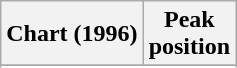<table class="wikitable sortable plainrowheaders" style="text-align:center">
<tr>
<th scope="col">Chart (1996)</th>
<th scope="col">Peak<br>position</th>
</tr>
<tr>
</tr>
<tr>
</tr>
</table>
